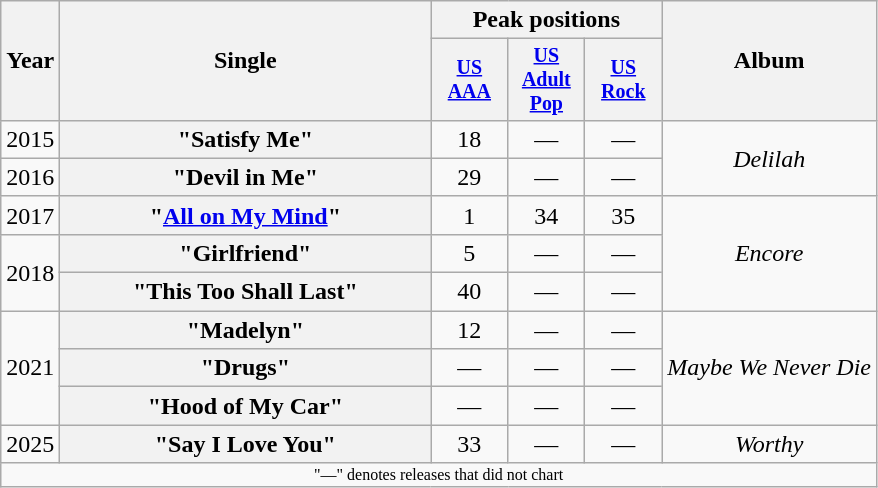<table class="wikitable plainrowheaders" style="text-align:center;">
<tr>
<th rowspan="2">Year</th>
<th rowspan="2" style="width:15em;">Single</th>
<th colspan="3">Peak positions</th>
<th rowspan="2">Album</th>
</tr>
<tr style="font-size:smaller;">
<th style="width:45px;"><a href='#'>US<br>AAA</a><br></th>
<th style="width:45px;"><a href='#'>US Adult<br>Pop</a><br></th>
<th style="width:45px;"><a href='#'>US Rock</a><br></th>
</tr>
<tr>
<td>2015</td>
<th scope="row">"Satisfy Me"</th>
<td>18</td>
<td>—</td>
<td>—</td>
<td rowspan="2"><em>Delilah</em></td>
</tr>
<tr>
<td>2016</td>
<th scope="row">"Devil in Me"</th>
<td>29</td>
<td>—</td>
<td>—</td>
</tr>
<tr>
<td>2017</td>
<th scope="row">"<a href='#'>All on My Mind</a>"</th>
<td>1</td>
<td>34</td>
<td>35</td>
<td rowspan="3"><em>Encore</em></td>
</tr>
<tr>
<td align="left" rowspan="2">2018</td>
<th scope="row">"Girlfriend"</th>
<td>5</td>
<td>—</td>
<td>—</td>
</tr>
<tr>
<th scope="row">"This Too Shall Last"</th>
<td>40</td>
<td>—</td>
<td>—</td>
</tr>
<tr>
<td rowspan="3">2021</td>
<th scope="row">"Madelyn"</th>
<td>12</td>
<td>—</td>
<td>—</td>
<td rowspan="3"><em>Maybe We Never Die</em></td>
</tr>
<tr>
<th scope="row">"Drugs"</th>
<td>—</td>
<td>—</td>
<td>—</td>
</tr>
<tr>
<th scope="row">"Hood of My Car"</th>
<td>—</td>
<td>—</td>
<td>—</td>
</tr>
<tr>
<td rowspan="1">2025</td>
<th scope="row">"Say I Love You"</th>
<td>33</td>
<td>—</td>
<td>—</td>
<td><em>Worthy</em></td>
</tr>
<tr>
<td colspan="6" style="font-size:8pt">"—" denotes releases that did not chart</td>
</tr>
</table>
